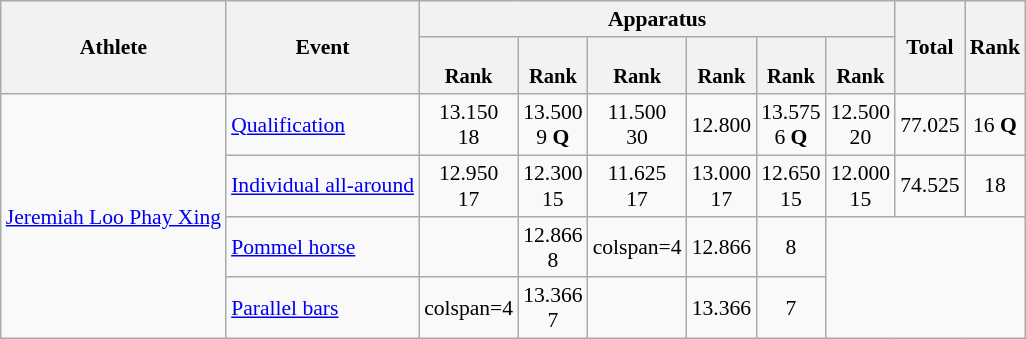<table class="wikitable" style="font-size:90%">
<tr>
<th rowspan=2>Athlete</th>
<th rowspan=2>Event</th>
<th colspan =6>Apparatus</th>
<th rowspan=2>Total</th>
<th rowspan=2>Rank</th>
</tr>
<tr style="font-size:95%">
<th><br>Rank</th>
<th><br>Rank</th>
<th><br>Rank</th>
<th><br>Rank</th>
<th><br>Rank</th>
<th><br>Rank</th>
</tr>
<tr align=center>
<td rowspan=4 align=left><a href='#'>Jeremiah Loo Phay Xing</a></td>
<td align=left><a href='#'>Qualification</a></td>
<td>13.150<br>18</td>
<td>13.500<br>9 <strong>Q</strong></td>
<td>11.500<br>30</td>
<td>12.800<br></td>
<td>13.575<br>6 <strong>Q</strong></td>
<td>12.500<br>20</td>
<td>77.025</td>
<td>16 <strong>Q</strong></td>
</tr>
<tr align=center>
<td align=left><a href='#'>Individual all-around</a></td>
<td>12.950<br>17</td>
<td>12.300<br>15</td>
<td>11.625<br>17</td>
<td>13.000<br>17</td>
<td>12.650<br>15</td>
<td>12.000<br>15</td>
<td>74.525</td>
<td>18</td>
</tr>
<tr align=center>
<td align=left><a href='#'>Pommel horse</a></td>
<td></td>
<td>12.866<br>8</td>
<td>colspan=4 </td>
<td>12.866</td>
<td>8</td>
</tr>
<tr align=center>
<td align=left><a href='#'>Parallel bars</a></td>
<td>colspan=4 </td>
<td>13.366<br>7</td>
<td></td>
<td>13.366</td>
<td>7</td>
</tr>
</table>
